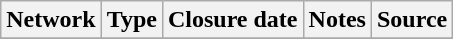<table class="wikitable sortable">
<tr>
<th>Network</th>
<th>Type</th>
<th>Closure date</th>
<th>Notes</th>
<th>Source</th>
</tr>
<tr>
</tr>
</table>
